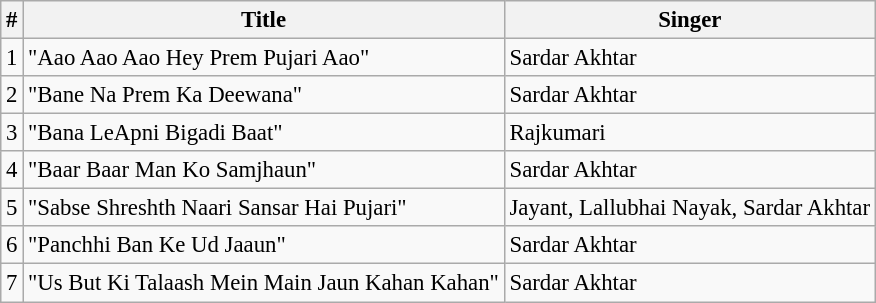<table class="wikitable" style="font-size:95%;">
<tr>
<th>#</th>
<th>Title</th>
<th>Singer</th>
</tr>
<tr>
<td>1</td>
<td>"Aao Aao Aao Hey Prem Pujari Aao"</td>
<td>Sardar Akhtar</td>
</tr>
<tr>
<td>2</td>
<td>"Bane Na Prem Ka Deewana"</td>
<td>Sardar Akhtar</td>
</tr>
<tr>
<td>3</td>
<td>"Bana LeApni Bigadi Baat"</td>
<td>Rajkumari</td>
</tr>
<tr>
<td>4</td>
<td>"Baar Baar Man Ko Samjhaun"</td>
<td>Sardar Akhtar</td>
</tr>
<tr>
<td>5</td>
<td>"Sabse Shreshth Naari Sansar Hai Pujari"</td>
<td>Jayant, Lallubhai Nayak, Sardar Akhtar</td>
</tr>
<tr>
<td>6</td>
<td>"Panchhi Ban Ke Ud Jaaun"</td>
<td>Sardar Akhtar</td>
</tr>
<tr>
<td>7</td>
<td>"Us But Ki Talaash Mein Main Jaun Kahan Kahan"</td>
<td>Sardar Akhtar</td>
</tr>
</table>
